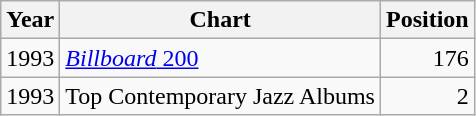<table class="wikitable">
<tr>
<th>Year</th>
<th>Chart</th>
<th>Position</th>
</tr>
<tr>
<td>1993</td>
<td><a href='#'><em>Billboard</em> 200</a></td>
<td style="text-align:right">176</td>
</tr>
<tr>
<td>1993</td>
<td>Top Contemporary Jazz Albums</td>
<td style="text-align:right">2</td>
</tr>
</table>
